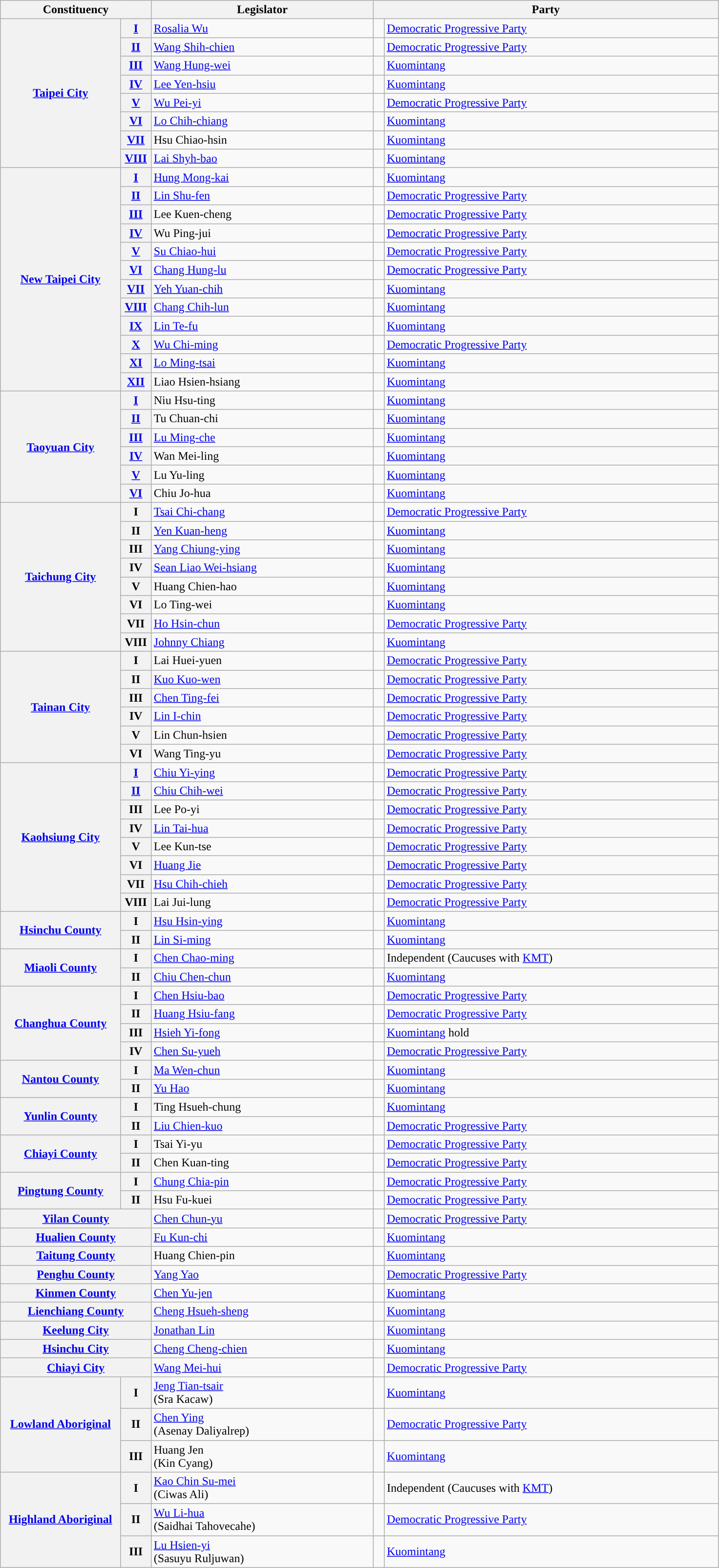<table class="wikitable">
<tr>
<th colspan="2" width=21%>Constituency</th>
<th>Legislator</th>
<th colspan="2" width=48%>Party</th>
</tr>
<tr>
<th rowspan="8"><a href='#'>Taipei City</a></th>
<th><a href='#'>I</a></th>
<td><a href='#'>Rosalia Wu</a></td>
<td></td>
<td><a href='#'>Democratic Progressive Party</a></td>
</tr>
<tr>
<th><a href='#'>II</a></th>
<td><a href='#'>Wang Shih-chien</a></td>
<td></td>
<td><a href='#'>Democratic Progressive Party</a></td>
</tr>
<tr>
<th><a href='#'>III</a></th>
<td><a href='#'>Wang Hung-wei</a></td>
<td></td>
<td><a href='#'>Kuomintang</a></td>
</tr>
<tr>
<th><a href='#'>IV</a></th>
<td><a href='#'>Lee Yen-hsiu</a></td>
<td></td>
<td><a href='#'>Kuomintang</a></td>
</tr>
<tr>
<th><a href='#'>V</a></th>
<td><a href='#'>Wu Pei-yi</a></td>
<td></td>
<td><a href='#'>Democratic Progressive Party</a></td>
</tr>
<tr>
<th><a href='#'>VI</a></th>
<td><a href='#'>Lo Chih-chiang</a></td>
<td></td>
<td><a href='#'>Kuomintang</a></td>
</tr>
<tr>
<th><a href='#'>VII</a></th>
<td>Hsu Chiao-hsin</td>
<td></td>
<td><a href='#'>Kuomintang</a></td>
</tr>
<tr>
<th><a href='#'>VIII</a></th>
<td><a href='#'>Lai Shyh-bao</a></td>
<td></td>
<td><a href='#'>Kuomintang</a></td>
</tr>
<tr>
<th rowspan="12"><a href='#'>New Taipei City</a></th>
<th><a href='#'>I</a></th>
<td><a href='#'>Hung Mong-kai</a></td>
<td></td>
<td><a href='#'>Kuomintang</a></td>
</tr>
<tr>
<th><a href='#'>II</a></th>
<td><a href='#'>Lin Shu-fen</a></td>
<td></td>
<td><a href='#'>Democratic Progressive Party</a></td>
</tr>
<tr>
<th><a href='#'>III</a></th>
<td>Lee Kuen-cheng</td>
<td></td>
<td><a href='#'>Democratic Progressive Party</a></td>
</tr>
<tr>
<th><a href='#'>IV</a></th>
<td>Wu Ping-jui</td>
<td></td>
<td><a href='#'>Democratic Progressive Party</a></td>
</tr>
<tr>
<th><a href='#'>V</a></th>
<td><a href='#'>Su Chiao-hui</a></td>
<td></td>
<td><a href='#'>Democratic Progressive Party</a></td>
</tr>
<tr>
<th><a href='#'>VI</a></th>
<td><a href='#'>Chang Hung-lu</a></td>
<td></td>
<td><a href='#'>Democratic Progressive Party</a></td>
</tr>
<tr>
<th><a href='#'>VII</a></th>
<td><a href='#'>Yeh Yuan-chih</a></td>
<td></td>
<td><a href='#'>Kuomintang</a></td>
</tr>
<tr>
<th><a href='#'>VIII</a></th>
<td><a href='#'>Chang Chih-lun</a></td>
<td></td>
<td><a href='#'>Kuomintang</a></td>
</tr>
<tr>
<th><a href='#'>IX</a></th>
<td><a href='#'>Lin Te-fu</a></td>
<td></td>
<td><a href='#'>Kuomintang</a></td>
</tr>
<tr>
<th><a href='#'>X</a></th>
<td><a href='#'>Wu Chi-ming</a></td>
<td></td>
<td><a href='#'>Democratic Progressive Party</a></td>
</tr>
<tr>
<th><a href='#'>XI</a></th>
<td><a href='#'>Lo Ming-tsai</a></td>
<td></td>
<td><a href='#'>Kuomintang</a></td>
</tr>
<tr>
<th><a href='#'>XII</a></th>
<td>Liao Hsien-hsiang</td>
<td></td>
<td><a href='#'>Kuomintang</a></td>
</tr>
<tr>
<th rowspan="6"><a href='#'>Taoyuan City</a></th>
<th><a href='#'>I</a></th>
<td>Niu Hsu-ting</td>
<td></td>
<td><a href='#'>Kuomintang</a></td>
</tr>
<tr>
<th><a href='#'>II</a></th>
<td>Tu Chuan-chi</td>
<td></td>
<td><a href='#'>Kuomintang</a></td>
</tr>
<tr>
<th><a href='#'>III</a></th>
<td><a href='#'>Lu Ming-che</a></td>
<td></td>
<td><a href='#'>Kuomintang</a></td>
</tr>
<tr>
<th><a href='#'>IV</a></th>
<td>Wan Mei-ling</td>
<td></td>
<td><a href='#'>Kuomintang</a></td>
</tr>
<tr>
<th><a href='#'>V</a></th>
<td>Lu Yu-ling</td>
<td></td>
<td><a href='#'>Kuomintang</a></td>
</tr>
<tr>
<th><a href='#'>VI</a></th>
<td>Chiu Jo-hua</td>
<td></td>
<td><a href='#'>Kuomintang</a></td>
</tr>
<tr>
<th rowspan="8"><a href='#'>Taichung City</a></th>
<th>I</th>
<td><a href='#'>Tsai Chi-chang</a></td>
<td></td>
<td><a href='#'>Democratic Progressive Party</a></td>
</tr>
<tr>
<th>II</th>
<td><a href='#'>Yen Kuan-heng</a></td>
<td></td>
<td><a href='#'>Kuomintang</a></td>
</tr>
<tr>
<th>III</th>
<td><a href='#'>Yang Chiung-ying</a></td>
<td></td>
<td><a href='#'>Kuomintang</a></td>
</tr>
<tr>
<th>IV</th>
<td><a href='#'>Sean Liao Wei-hsiang</a></td>
<td></td>
<td><a href='#'>Kuomintang</a></td>
</tr>
<tr>
<th>V</th>
<td>Huang Chien-hao</td>
<td></td>
<td><a href='#'>Kuomintang</a></td>
</tr>
<tr>
<th>VI</th>
<td>Lo Ting-wei</td>
<td></td>
<td><a href='#'>Kuomintang</a></td>
</tr>
<tr>
<th>VII</th>
<td><a href='#'>Ho Hsin-chun</a></td>
<td></td>
<td><a href='#'>Democratic Progressive Party</a></td>
</tr>
<tr>
<th>VIII</th>
<td><a href='#'>Johnny Chiang</a></td>
<td></td>
<td><a href='#'>Kuomintang</a></td>
</tr>
<tr>
<th rowspan="6"><a href='#'>Tainan City</a></th>
<th>I</th>
<td>Lai Huei-yuen</td>
<td></td>
<td><a href='#'>Democratic Progressive Party</a></td>
</tr>
<tr>
<th>II</th>
<td><a href='#'>Kuo Kuo-wen</a></td>
<td></td>
<td><a href='#'>Democratic Progressive Party</a></td>
</tr>
<tr>
<th>III</th>
<td><a href='#'>Chen Ting-fei</a></td>
<td></td>
<td><a href='#'>Democratic Progressive Party</a></td>
</tr>
<tr>
<th>IV</th>
<td><a href='#'>Lin I-chin</a></td>
<td></td>
<td><a href='#'>Democratic Progressive Party</a></td>
</tr>
<tr>
<th>V</th>
<td>Lin Chun-hsien</td>
<td></td>
<td><a href='#'>Democratic Progressive Party</a></td>
</tr>
<tr>
<th>VI</th>
<td>Wang Ting-yu</td>
<td></td>
<td><a href='#'>Democratic Progressive Party</a></td>
</tr>
<tr>
<th rowspan="8"><a href='#'>Kaohsiung City</a></th>
<th><a href='#'>I</a></th>
<td><a href='#'>Chiu Yi-ying</a></td>
<td></td>
<td><a href='#'>Democratic Progressive Party</a></td>
</tr>
<tr>
<th><a href='#'>II</a></th>
<td><a href='#'>Chiu Chih-wei</a></td>
<td></td>
<td><a href='#'>Democratic Progressive Party</a></td>
</tr>
<tr>
<th>III</th>
<td>Lee Po-yi</td>
<td></td>
<td><a href='#'>Democratic Progressive Party</a></td>
</tr>
<tr>
<th>IV</th>
<td><a href='#'>Lin Tai-hua</a></td>
<td></td>
<td><a href='#'>Democratic Progressive Party</a></td>
</tr>
<tr>
<th>V</th>
<td>Lee Kun-tse</td>
<td></td>
<td><a href='#'>Democratic Progressive Party</a></td>
</tr>
<tr>
<th>VI</th>
<td><a href='#'>Huang Jie</a></td>
<td></td>
<td><a href='#'>Democratic Progressive Party</a></td>
</tr>
<tr>
<th>VII</th>
<td><a href='#'>Hsu Chih-chieh</a></td>
<td></td>
<td><a href='#'>Democratic Progressive Party</a></td>
</tr>
<tr>
<th>VIII</th>
<td>Lai Jui-lung</td>
<td></td>
<td><a href='#'>Democratic Progressive Party</a></td>
</tr>
<tr>
<th rowspan="2"><a href='#'>Hsinchu County</a></th>
<th>I</th>
<td><a href='#'>Hsu Hsin-ying</a></td>
<td></td>
<td><a href='#'>Kuomintang</a></td>
</tr>
<tr>
<th>II</th>
<td><a href='#'>Lin Si-ming</a></td>
<td></td>
<td><a href='#'>Kuomintang</a></td>
</tr>
<tr>
<th rowspan="2"><a href='#'>Miaoli County</a></th>
<th>I</th>
<td><a href='#'>Chen Chao-ming</a></td>
<td></td>
<td>Independent (Caucuses with <a href='#'>KMT</a>)</td>
</tr>
<tr>
<th>II</th>
<td><a href='#'>Chiu Chen-chun</a></td>
<td></td>
<td><a href='#'>Kuomintang</a></td>
</tr>
<tr>
<th rowspan="4"><a href='#'>Changhua County</a></th>
<th>I</th>
<td><a href='#'>Chen Hsiu-bao</a></td>
<td></td>
<td><a href='#'>Democratic Progressive Party</a></td>
</tr>
<tr>
<th>II</th>
<td><a href='#'>Huang Hsiu-fang</a></td>
<td></td>
<td><a href='#'>Democratic Progressive Party</a></td>
</tr>
<tr>
<th>III</th>
<td><a href='#'>Hsieh Yi-fong</a></td>
<td></td>
<td><a href='#'>Kuomintang</a> hold</td>
</tr>
<tr>
<th>IV</th>
<td><a href='#'>Chen Su-yueh</a></td>
<td></td>
<td><a href='#'>Democratic Progressive Party</a></td>
</tr>
<tr>
<th rowspan="2"><a href='#'>Nantou County</a></th>
<th>I</th>
<td><a href='#'>Ma Wen-chun</a></td>
<td></td>
<td><a href='#'>Kuomintang</a></td>
</tr>
<tr>
<th>II</th>
<td><a href='#'>Yu Hao</a></td>
<td></td>
<td><a href='#'>Kuomintang</a></td>
</tr>
<tr>
<th rowspan="2"><a href='#'>Yunlin County</a></th>
<th>I</th>
<td>Ting Hsueh-chung</td>
<td></td>
<td><a href='#'>Kuomintang</a></td>
</tr>
<tr>
<th>II</th>
<td><a href='#'>Liu Chien-kuo</a></td>
<td></td>
<td><a href='#'>Democratic Progressive Party</a></td>
</tr>
<tr>
<th rowspan="2"><a href='#'>Chiayi County</a></th>
<th>I</th>
<td>Tsai Yi-yu</td>
<td></td>
<td><a href='#'>Democratic Progressive Party</a></td>
</tr>
<tr>
<th>II</th>
<td>Chen Kuan-ting</td>
<td></td>
<td><a href='#'>Democratic Progressive Party</a></td>
</tr>
<tr>
<th rowspan="2"><a href='#'>Pingtung County</a></th>
<th>I</th>
<td><a href='#'>Chung Chia-pin</a></td>
<td></td>
<td><a href='#'>Democratic Progressive Party</a></td>
</tr>
<tr>
<th>II</th>
<td>Hsu Fu-kuei</td>
<td></td>
<td><a href='#'>Democratic Progressive Party</a></td>
</tr>
<tr>
<th colspan="2"><a href='#'>Yilan County</a></th>
<td><a href='#'>Chen Chun-yu</a></td>
<td></td>
<td><a href='#'>Democratic Progressive Party</a></td>
</tr>
<tr>
<th colspan="2"><a href='#'>Hualien County</a></th>
<td><a href='#'>Fu Kun-chi</a></td>
<td></td>
<td><a href='#'>Kuomintang</a></td>
</tr>
<tr>
<th colspan="2"><a href='#'>Taitung County</a></th>
<td>Huang Chien-pin</td>
<td></td>
<td><a href='#'>Kuomintang</a></td>
</tr>
<tr>
<th colspan="2"><a href='#'>Penghu County</a></th>
<td><a href='#'>Yang Yao</a></td>
<td></td>
<td><a href='#'>Democratic Progressive Party</a></td>
</tr>
<tr>
<th colspan="2"><a href='#'>Kinmen County</a></th>
<td><a href='#'>Chen Yu-jen</a></td>
<td></td>
<td><a href='#'>Kuomintang</a></td>
</tr>
<tr>
<th colspan="2"><a href='#'>Lienchiang County</a></th>
<td><a href='#'>Cheng Hsueh-sheng</a></td>
<td></td>
<td><a href='#'>Kuomintang</a></td>
</tr>
<tr>
<th colspan="2"><a href='#'>Keelung City</a></th>
<td><a href='#'>Jonathan Lin</a></td>
<td></td>
<td><a href='#'>Kuomintang</a></td>
</tr>
<tr>
<th colspan="2"><a href='#'>Hsinchu City</a></th>
<td><a href='#'>Cheng Cheng-chien</a></td>
<td></td>
<td><a href='#'>Kuomintang</a></td>
</tr>
<tr>
<th colspan="2"><a href='#'>Chiayi City</a></th>
<td><a href='#'>Wang Mei-hui</a></td>
<td></td>
<td><a href='#'>Democratic Progressive Party</a></td>
</tr>
<tr>
<th rowspan="3"><a href='#'>Lowland Aboriginal</a></th>
<th>I</th>
<td><a href='#'>Jeng Tian-tsair</a><br>(Sra Kacaw)</td>
<td></td>
<td><a href='#'>Kuomintang</a></td>
</tr>
<tr>
<th>II</th>
<td><a href='#'>Chen Ying</a><br>(Asenay Daliyalrep)</td>
<td></td>
<td><a href='#'>Democratic Progressive Party</a></td>
</tr>
<tr>
<th>III</th>
<td>Huang Jen<br>(Kin Cyang)</td>
<td></td>
<td><a href='#'>Kuomintang</a></td>
</tr>
<tr>
<th rowspan="3"><a href='#'>Highland Aboriginal</a></th>
<th>I</th>
<td><a href='#'>Kao Chin Su-mei</a><br>(Ciwas Ali)</td>
<td></td>
<td>Independent (Caucuses with <a href='#'>KMT</a>)</td>
</tr>
<tr>
<th>II</th>
<td><a href='#'>Wu Li-hua</a><br>(Saidhai Tahovecahe)</td>
<td></td>
<td><a href='#'>Democratic Progressive Party</a></td>
</tr>
<tr>
<th>III</th>
<td><a href='#'>Lu Hsien-yi</a><br>(Sasuyu Ruljuwan)</td>
<td></td>
<td><a href='#'>Kuomintang</a></td>
</tr>
</table>
